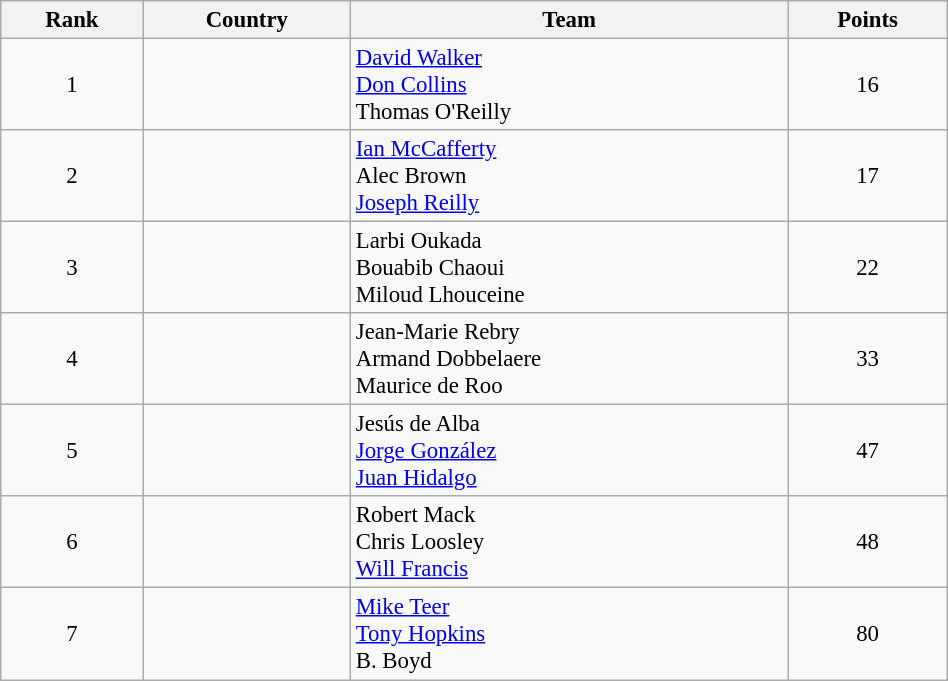<table class="wikitable sortable" style=" text-align:center; font-size:95%;" width="50%">
<tr>
<th>Rank</th>
<th>Country</th>
<th>Team</th>
<th>Points</th>
</tr>
<tr>
<td align=center>1</td>
<td align=left></td>
<td align=left><a href='#'>David Walker</a><br><a href='#'>Don Collins</a><br>Thomas O'Reilly</td>
<td>16</td>
</tr>
<tr>
<td align=center>2</td>
<td align=left></td>
<td align=left><a href='#'>Ian McCafferty</a><br>Alec Brown<br><a href='#'>Joseph Reilly</a></td>
<td>17</td>
</tr>
<tr>
<td align=center>3</td>
<td align=left></td>
<td align=left>Larbi Oukada<br>Bouabib Chaoui<br>Miloud Lhouceine</td>
<td>22</td>
</tr>
<tr>
<td align=center>4</td>
<td align=left></td>
<td align=left>Jean-Marie Rebry<br>Armand Dobbelaere<br>Maurice de Roo</td>
<td>33</td>
</tr>
<tr>
<td align=center>5</td>
<td align=left></td>
<td align=left>Jesús de Alba<br><a href='#'>Jorge González</a><br><a href='#'>Juan Hidalgo</a></td>
<td>47</td>
</tr>
<tr>
<td align=center>6</td>
<td align=left></td>
<td align=left>Robert Mack<br>Chris Loosley<br><a href='#'>Will Francis</a></td>
<td>48</td>
</tr>
<tr>
<td align=center>7</td>
<td align=left></td>
<td align=left><a href='#'>Mike Teer</a><br><a href='#'>Tony Hopkins</a><br>B. Boyd</td>
<td>80</td>
</tr>
</table>
